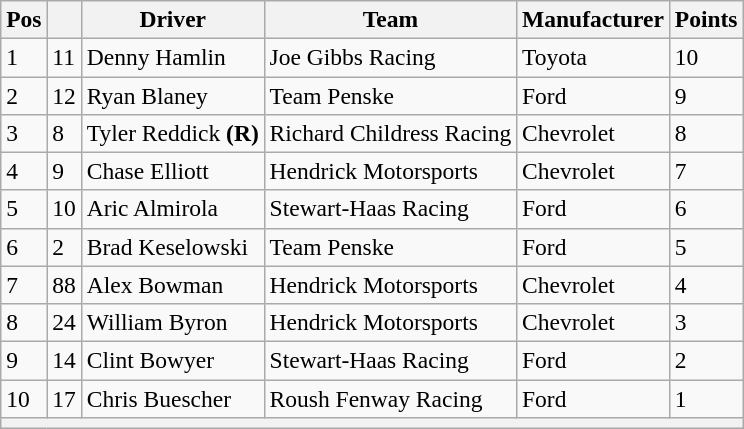<table class="wikitable" style="font-size:98%">
<tr>
<th>Pos</th>
<th></th>
<th>Driver</th>
<th>Team</th>
<th>Manufacturer</th>
<th>Points</th>
</tr>
<tr>
<td>1</td>
<td>11</td>
<td>Denny Hamlin</td>
<td>Joe Gibbs Racing</td>
<td>Toyota</td>
<td>10</td>
</tr>
<tr>
<td>2</td>
<td>12</td>
<td>Ryan Blaney</td>
<td>Team Penske</td>
<td>Ford</td>
<td>9</td>
</tr>
<tr>
<td>3</td>
<td>8</td>
<td>Tyler Reddick <strong>(R)</strong></td>
<td>Richard Childress Racing</td>
<td>Chevrolet</td>
<td>8</td>
</tr>
<tr>
<td>4</td>
<td>9</td>
<td>Chase Elliott</td>
<td>Hendrick Motorsports</td>
<td>Chevrolet</td>
<td>7</td>
</tr>
<tr>
<td>5</td>
<td>10</td>
<td>Aric Almirola</td>
<td>Stewart-Haas Racing</td>
<td>Ford</td>
<td>6</td>
</tr>
<tr>
<td>6</td>
<td>2</td>
<td>Brad Keselowski</td>
<td>Team Penske</td>
<td>Ford</td>
<td>5</td>
</tr>
<tr>
<td>7</td>
<td>88</td>
<td>Alex Bowman</td>
<td>Hendrick Motorsports</td>
<td>Chevrolet</td>
<td>4</td>
</tr>
<tr>
<td>8</td>
<td>24</td>
<td>William Byron</td>
<td>Hendrick Motorsports</td>
<td>Chevrolet</td>
<td>3</td>
</tr>
<tr>
<td>9</td>
<td>14</td>
<td>Clint Bowyer</td>
<td>Stewart-Haas Racing</td>
<td>Ford</td>
<td>2</td>
</tr>
<tr>
<td>10</td>
<td>17</td>
<td>Chris Buescher</td>
<td>Roush Fenway Racing</td>
<td>Ford</td>
<td>1</td>
</tr>
<tr>
<th colspan="6"></th>
</tr>
</table>
